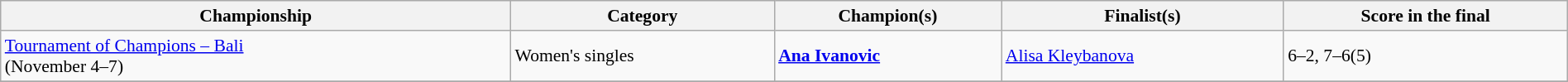<table class="wikitable" style="font-size:90%;" width=100%>
<tr>
<th>Championship</th>
<th>Category</th>
<th>Champion(s)</th>
<th>Finalist(s)</th>
<th>Score in the final</th>
</tr>
<tr>
<td rowspan="1"><a href='#'>Tournament of Champions – Bali</a><br>(November 4–7)</td>
<td>Women's singles</td>
<td> <strong><a href='#'>Ana Ivanovic</a></strong></td>
<td> <a href='#'>Alisa Kleybanova</a></td>
<td>6–2, 7–6(5)</td>
</tr>
<tr>
</tr>
</table>
